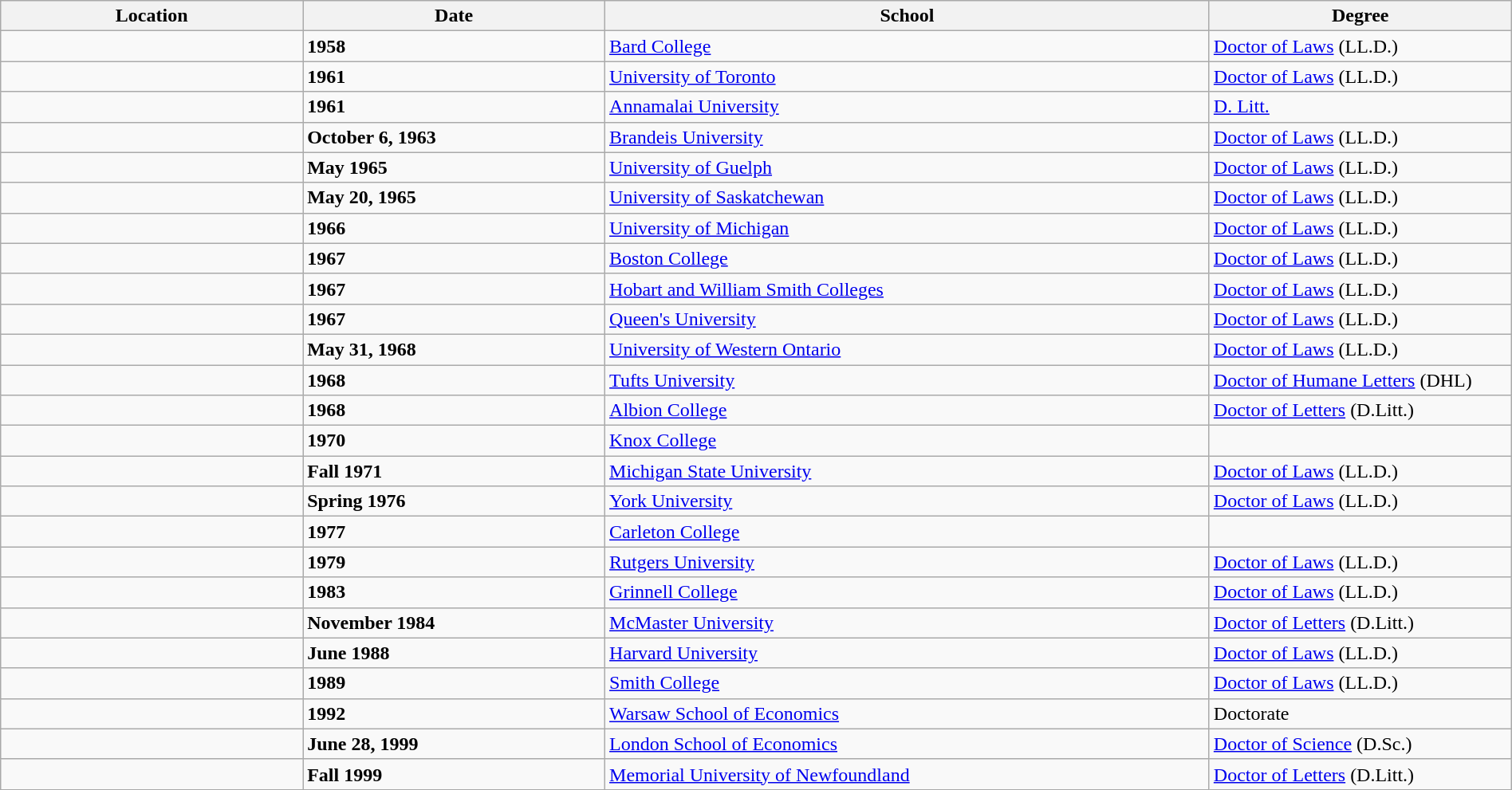<table class="wikitable" style="width:100%;">
<tr>
<th style="width:20%;">Location</th>
<th style="width:20%;">Date</th>
<th style="width:40%;">School</th>
<th style="width:20%;">Degree</th>
</tr>
<tr>
<td></td>
<td><strong>1958</strong></td>
<td><a href='#'>Bard College</a></td>
<td><a href='#'>Doctor of Laws</a> (LL.D.)</td>
</tr>
<tr>
<td></td>
<td><strong>1961</strong></td>
<td><a href='#'>University of Toronto</a></td>
<td><a href='#'>Doctor of Laws</a> (LL.D.)</td>
</tr>
<tr>
<td></td>
<td><strong>1961</strong></td>
<td><a href='#'>Annamalai University</a></td>
<td><a href='#'>D. Litt.</a></td>
</tr>
<tr>
<td></td>
<td><strong>October 6, 1963</strong></td>
<td><a href='#'>Brandeis University</a></td>
<td><a href='#'>Doctor of Laws</a> (LL.D.)</td>
</tr>
<tr>
<td></td>
<td><strong>May 1965</strong></td>
<td><a href='#'>University of Guelph</a></td>
<td><a href='#'>Doctor of Laws</a> (LL.D.)</td>
</tr>
<tr>
<td></td>
<td><strong>May 20, 1965</strong></td>
<td><a href='#'>University of Saskatchewan</a></td>
<td><a href='#'>Doctor of Laws</a> (LL.D.)</td>
</tr>
<tr>
<td></td>
<td><strong>1966</strong></td>
<td><a href='#'>University of Michigan</a></td>
<td><a href='#'>Doctor of Laws</a> (LL.D.)</td>
</tr>
<tr>
<td></td>
<td><strong>1967</strong></td>
<td><a href='#'>Boston College</a></td>
<td><a href='#'>Doctor of Laws</a> (LL.D.)</td>
</tr>
<tr>
<td></td>
<td><strong>1967</strong></td>
<td><a href='#'>Hobart and William Smith Colleges</a></td>
<td><a href='#'>Doctor of Laws</a> (LL.D.)</td>
</tr>
<tr>
<td></td>
<td><strong>1967</strong></td>
<td><a href='#'>Queen's University</a></td>
<td><a href='#'>Doctor of Laws</a> (LL.D.)</td>
</tr>
<tr>
<td></td>
<td><strong>May 31, 1968</strong></td>
<td><a href='#'>University of Western Ontario</a></td>
<td><a href='#'>Doctor of Laws</a> (LL.D.)</td>
</tr>
<tr>
<td></td>
<td><strong>1968</strong></td>
<td><a href='#'>Tufts University</a></td>
<td><a href='#'>Doctor of Humane Letters</a> (DHL)</td>
</tr>
<tr>
<td></td>
<td><strong>1968</strong></td>
<td><a href='#'>Albion College</a></td>
<td><a href='#'>Doctor of Letters</a> (D.Litt.)</td>
</tr>
<tr>
<td></td>
<td><strong>1970</strong></td>
<td><a href='#'>Knox College</a></td>
<td></td>
</tr>
<tr>
<td></td>
<td><strong>Fall 1971</strong></td>
<td><a href='#'>Michigan State University</a></td>
<td><a href='#'>Doctor of Laws</a> (LL.D.)</td>
</tr>
<tr>
<td></td>
<td><strong>Spring 1976</strong></td>
<td><a href='#'>York University</a></td>
<td><a href='#'>Doctor of Laws</a> (LL.D.)</td>
</tr>
<tr>
<td></td>
<td><strong>1977</strong></td>
<td><a href='#'>Carleton College</a></td>
<td></td>
</tr>
<tr>
<td></td>
<td><strong>1979</strong></td>
<td><a href='#'>Rutgers University</a></td>
<td><a href='#'>Doctor of Laws</a> (LL.D.)</td>
</tr>
<tr>
<td></td>
<td><strong>1983</strong></td>
<td><a href='#'>Grinnell College</a></td>
<td><a href='#'>Doctor of Laws</a> (LL.D.)</td>
</tr>
<tr>
<td></td>
<td><strong>November 1984</strong></td>
<td><a href='#'>McMaster University</a></td>
<td><a href='#'>Doctor of Letters</a> (D.Litt.)</td>
</tr>
<tr>
<td></td>
<td><strong>June 1988</strong></td>
<td><a href='#'>Harvard University</a></td>
<td><a href='#'>Doctor of Laws</a> (LL.D.)</td>
</tr>
<tr>
<td></td>
<td><strong>1989</strong></td>
<td><a href='#'>Smith College</a></td>
<td><a href='#'>Doctor of Laws</a> (LL.D.)</td>
</tr>
<tr>
<td></td>
<td><strong>1992</strong></td>
<td><a href='#'>Warsaw School of Economics</a></td>
<td>Doctorate</td>
</tr>
<tr>
<td></td>
<td><strong>June 28, 1999</strong></td>
<td><a href='#'>London School of Economics</a></td>
<td><a href='#'>Doctor of Science</a> (D.Sc.)</td>
</tr>
<tr>
<td></td>
<td><strong>Fall 1999</strong></td>
<td><a href='#'>Memorial University of Newfoundland</a></td>
<td><a href='#'>Doctor of Letters</a> (D.Litt.)</td>
</tr>
</table>
